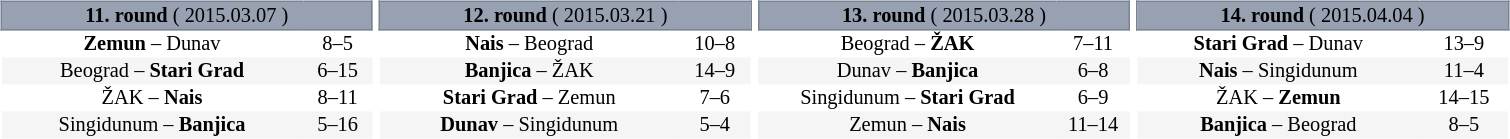<table table width=100%>
<tr>
<td width=20% valign="top"><br><table border=0 cellspacing=0 cellpadding=1em style="font-size: 85%; border-collapse: collapse;" width=100%>
<tr>
<td colspan=5 bgcolor=#98A1B2 style="border:1px solid #7A8392;text-align:center;"><span><strong>11. round</strong> ( 2015.03.07 )</span></td>
</tr>
<tr align=center bgcolor=#FFFFFF>
<td><strong>Zemun</strong> – Dunav</td>
<td>8–5</td>
</tr>
<tr align=center bgcolor=#f5f5f5>
<td>Beograd – <strong>Stari Grad</strong></td>
<td>6–15</td>
</tr>
<tr align=center bgcolor=#FFFFFF>
<td>ŽAK – <strong>Nais</strong></td>
<td>8–11</td>
</tr>
<tr align=center bgcolor=#f5f5f5>
<td>Singidunum – <strong>Banjica</strong></td>
<td>5–16</td>
</tr>
</table>
</td>
<td width=20% valign="top"><br><table border=0 cellspacing=0 cellpadding=1em style="font-size: 85%; border-collapse: collapse;" width=100%>
<tr>
<td colspan=5 bgcolor=#98A1B2 style="border:1px solid #7A8392;text-align:center;"><span><strong>12. round</strong> ( 2015.03.21 )</span></td>
</tr>
<tr align=center bgcolor=#FFFFFF>
<td><strong>Nais</strong> – Beograd</td>
<td>10–8</td>
</tr>
<tr align=center bgcolor=#f5f5f5>
<td><strong>Banjica</strong> – ŽAK</td>
<td>14–9</td>
</tr>
<tr align=center bgcolor=#FFFFFF>
<td><strong>Stari Grad</strong> – Zemun</td>
<td>7–6</td>
</tr>
<tr align=center bgcolor=#f5f5f5>
<td><strong>Dunav</strong> – Singidunum</td>
<td>5–4</td>
</tr>
</table>
</td>
<td width=20% valign="top"><br><table border=0 cellspacing=0 cellpadding=1em style="font-size: 85%; border-collapse: collapse;" width=100%>
<tr>
<td colspan=5 bgcolor=#98A1B2 style="border:1px solid #7A8392;text-align:center;"><span><strong>13. round</strong> ( 2015.03.28 )</span></td>
</tr>
<tr align=center bgcolor=#FFFFFF>
<td>Beograd – <strong>ŽAK</strong></td>
<td>7–11</td>
</tr>
<tr align=center bgcolor=#f5f5f5>
<td>Dunav – <strong>Banjica</strong></td>
<td>6–8</td>
</tr>
<tr align=center bgcolor=#FFFFFF>
<td>Singidunum – <strong>Stari Grad</strong></td>
<td>6–9</td>
</tr>
<tr align=center bgcolor=#f5f5f5>
<td>Zemun – <strong>Nais</strong></td>
<td>11–14</td>
</tr>
</table>
</td>
<td width=20% valign="top"><br><table border=0 cellspacing=0 cellpadding=1em style="font-size: 85%; border-collapse: collapse;" width=100%>
<tr>
<td colspan=5 bgcolor=#98A1B2 style="border:1px solid #7A8392;text-align:center;"><span><strong>14. round</strong> ( 2015.04.04 )</span></td>
</tr>
<tr align=center bgcolor=#FFFFFF>
<td><strong>Stari Grad</strong> – Dunav</td>
<td>13–9</td>
</tr>
<tr align=center bgcolor=#f5f5f5>
<td><strong>Nais</strong> – Singidunum</td>
<td>11–4</td>
</tr>
<tr align=center bgcolor=#FFFFFF>
<td>ŽAK – <strong>Zemun</strong></td>
<td>14–15</td>
</tr>
<tr align=center bgcolor=#f5f5f5>
<td><strong>Banjica</strong> – Beograd</td>
<td>8–5</td>
</tr>
</table>
</td>
<td width=20% valign="top"></td>
</tr>
</table>
